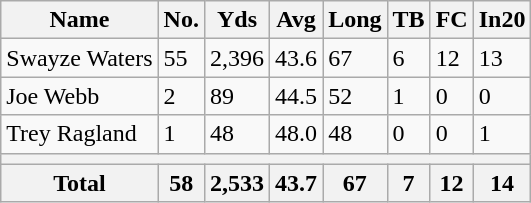<table class="wikitable" style="white-space:nowrap;" style="text-align:center;">
<tr>
<th>Name</th>
<th>No.</th>
<th>Yds</th>
<th>Avg</th>
<th>Long</th>
<th>TB</th>
<th>FC</th>
<th>In20</th>
</tr>
<tr>
<td align=left>Swayze Waters</td>
<td>55</td>
<td>2,396</td>
<td>43.6</td>
<td>67</td>
<td>6</td>
<td>12</td>
<td>13</td>
</tr>
<tr>
<td align=left>Joe Webb</td>
<td>2</td>
<td>89</td>
<td>44.5</td>
<td>52</td>
<td>1</td>
<td>0</td>
<td>0</td>
</tr>
<tr>
<td align=left>Trey Ragland</td>
<td>1</td>
<td>48</td>
<td>48.0</td>
<td>48</td>
<td>0</td>
<td>0</td>
<td>1</td>
</tr>
<tr>
<th colspan=9></th>
</tr>
<tr>
<th>Total</th>
<th>58</th>
<th>2,533</th>
<th>43.7</th>
<th>67</th>
<th>7</th>
<th>12</th>
<th>14</th>
</tr>
</table>
